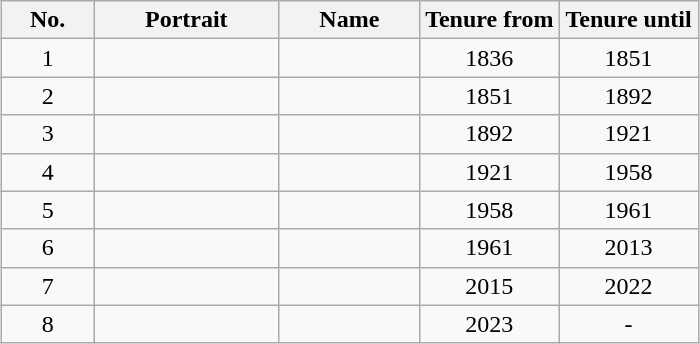<table class="wikitable"  style="margin:auto; text-align:center;">
<tr>
<th>No.</th>
<th>Portrait</th>
<th>Name</th>
<th style="width:20%;">Tenure from</th>
<th style="width:20%;">Tenure until</th>
</tr>
<tr>
<td>1</td>
<td></td>
<td></td>
<td>1836</td>
<td>1851</td>
</tr>
<tr>
<td>2</td>
<td></td>
<td></td>
<td>1851</td>
<td>1892</td>
</tr>
<tr>
<td>3</td>
<td></td>
<td></td>
<td>1892</td>
<td>1921</td>
</tr>
<tr>
<td>4</td>
<td></td>
<td></td>
<td>1921</td>
<td>1958</td>
</tr>
<tr>
<td>5</td>
<td></td>
<td></td>
<td>1958</td>
<td>1961</td>
</tr>
<tr>
<td>6</td>
<td></td>
<td></td>
<td>1961</td>
<td>2013</td>
</tr>
<tr>
<td>7</td>
<td></td>
<td></td>
<td>2015</td>
<td>2022</td>
</tr>
<tr>
<td>8</td>
<td></td>
<td></td>
<td>2023</td>
<td>-</td>
</tr>
</table>
